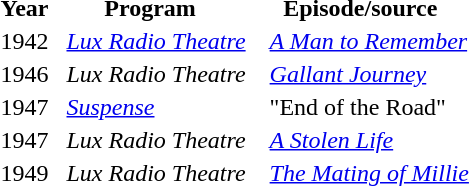<table>
<tr>
<th>Year</th>
<th>Program</th>
<th>Episode/source</th>
<td></td>
</tr>
<tr>
<td>1942</td>
<td>  <em><a href='#'>Lux Radio Theatre</a></em></td>
<td>   <em><a href='#'>A Man to Remember</a></em></td>
</tr>
<tr>
<td>1946</td>
<td>  <em>Lux Radio Theatre</em></td>
<td>   <em><a href='#'>Gallant Journey</a></em></td>
</tr>
<tr>
<td>1947</td>
<td>  <em><a href='#'>Suspense</a></em></td>
<td>   "End of the Road"</td>
</tr>
<tr>
<td>1947</td>
<td>  <em>Lux Radio Theatre</em></td>
<td>   <em><a href='#'>A Stolen Life</a></em></td>
</tr>
<tr>
<td>1949</td>
<td>  <em>Lux Radio Theatre</em></td>
<td>   <em><a href='#'>The Mating of Millie</a></em></td>
</tr>
</table>
